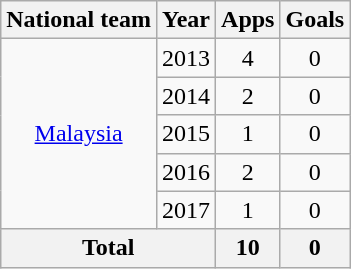<table class=wikitable style="text-align: center;">
<tr>
<th>National team</th>
<th>Year</th>
<th>Apps</th>
<th>Goals</th>
</tr>
<tr>
<td rowspan=5><a href='#'>Malaysia</a></td>
<td>2013</td>
<td>4</td>
<td>0</td>
</tr>
<tr>
<td>2014</td>
<td>2</td>
<td>0</td>
</tr>
<tr>
<td>2015</td>
<td>1</td>
<td>0</td>
</tr>
<tr>
<td>2016</td>
<td>2</td>
<td>0</td>
</tr>
<tr>
<td>2017</td>
<td>1</td>
<td>0</td>
</tr>
<tr>
<th colspan=2>Total</th>
<th>10</th>
<th>0</th>
</tr>
</table>
